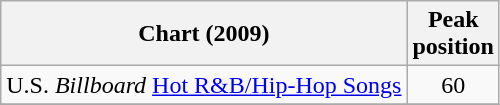<table class="wikitable">
<tr>
<th align="center">Chart (2009)</th>
<th align="center">Peak<br>position</th>
</tr>
<tr>
<td>U.S. <em>Billboard</em> <a href='#'>Hot R&B/Hip-Hop Songs</a></td>
<td align="center">60</td>
</tr>
<tr>
</tr>
</table>
